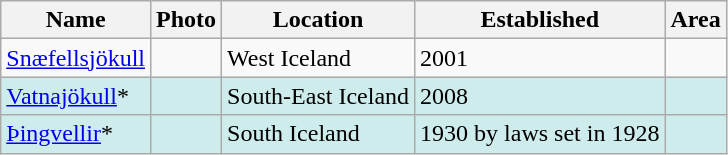<table class="sortable wikitable">
<tr>
<th>Name</th>
<th class="unsortable">Photo</th>
<th>Location</th>
<th>Established</th>
<th>Area</th>
</tr>
<tr>
<td><a href='#'>Snæfellsjökull</a></td>
<td></td>
<td>West Iceland</td>
<td>2001</td>
<td></td>
</tr>
<tr bgcolor="#CFECEC">
<td><a href='#'>Vatnajökull</a>*</td>
<td></td>
<td>South-East Iceland</td>
<td>2008</td>
<td></td>
</tr>
<tr bgcolor="#CFECEC">
<td><a href='#'>Þingvellir</a>*</td>
<td></td>
<td>South Iceland</td>
<td>1930 by laws set in 1928</td>
<td></td>
</tr>
</table>
